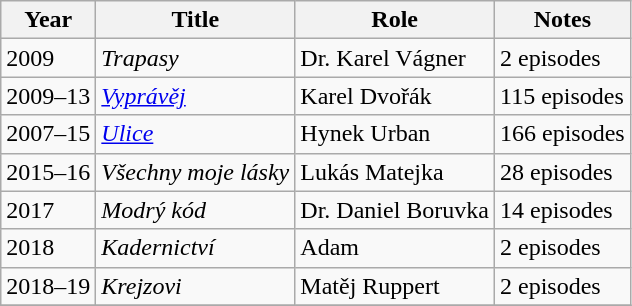<table class="wikitable sortable">
<tr>
<th>Year</th>
<th>Title</th>
<th>Role</th>
<th class="unsortable">Notes</th>
</tr>
<tr>
<td>2009</td>
<td><em>Trapasy</em></td>
<td>Dr. Karel Vágner</td>
<td>2 episodes</td>
</tr>
<tr>
<td>2009–13</td>
<td><em><a href='#'>Vyprávěj</a></em></td>
<td>Karel Dvořák</td>
<td>115 episodes</td>
</tr>
<tr>
<td>2007–15</td>
<td><em><a href='#'>Ulice</a></em></td>
<td>Hynek Urban</td>
<td>166 episodes</td>
</tr>
<tr>
<td>2015–16</td>
<td><em>Všechny moje lásky</em></td>
<td>Lukás Matejka</td>
<td>28 episodes</td>
</tr>
<tr>
<td>2017</td>
<td><em>Modrý kód</em></td>
<td>Dr. Daniel Boruvka</td>
<td>14 episodes</td>
</tr>
<tr>
<td>2018</td>
<td><em>Kadernictví</em></td>
<td>Adam</td>
<td>2 episodes</td>
</tr>
<tr>
<td>2018–19</td>
<td><em>Krejzovi</em></td>
<td>Matěj Ruppert</td>
<td>2 episodes</td>
</tr>
<tr>
</tr>
</table>
